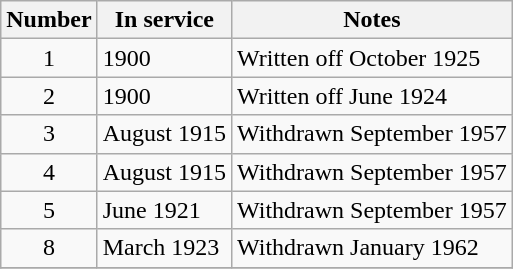<table class="wikitable sortable">
<tr>
<th>Number</th>
<th>In service</th>
<th>Notes</th>
</tr>
<tr>
<td align=center>1</td>
<td>1900</td>
<td>Written off October 1925</td>
</tr>
<tr>
<td align=center>2</td>
<td>1900</td>
<td>Written off June 1924</td>
</tr>
<tr>
<td align=center>3</td>
<td>August 1915</td>
<td>Withdrawn September 1957</td>
</tr>
<tr>
<td align=center>4</td>
<td>August 1915</td>
<td>Withdrawn September 1957</td>
</tr>
<tr>
<td align=center>5</td>
<td>June 1921</td>
<td>Withdrawn September 1957</td>
</tr>
<tr>
<td align=center>8</td>
<td>March 1923</td>
<td>Withdrawn January 1962</td>
</tr>
<tr>
</tr>
</table>
